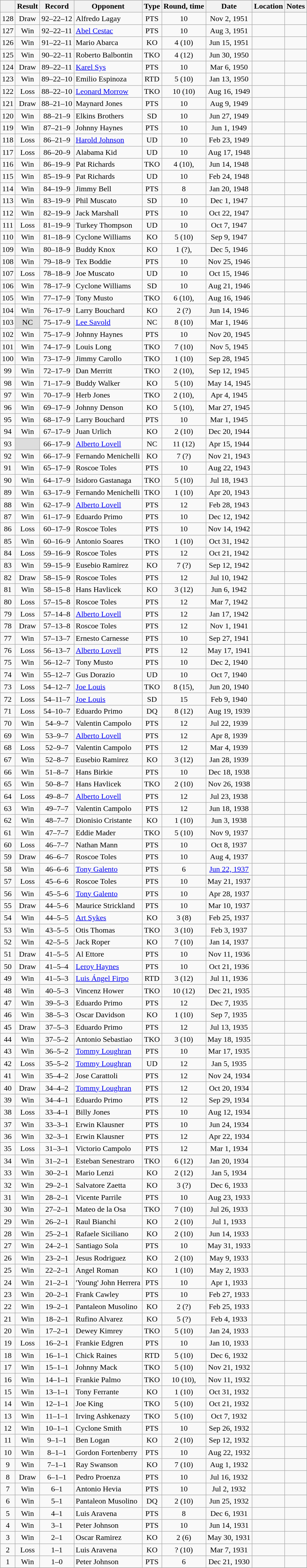<table class="wikitable" style="text-align:center">
<tr>
<th></th>
<th>Result</th>
<th>Record</th>
<th>Opponent</th>
<th>Type</th>
<th>Round, time</th>
<th>Date</th>
<th>Location</th>
<th>Notes</th>
</tr>
<tr>
<td>128</td>
<td>Draw</td>
<td>92–22–12 </td>
<td align=left>Alfredo Lagay</td>
<td>PTS</td>
<td>10</td>
<td>Nov 2, 1951</td>
<td style="text-align:left;"></td>
<td></td>
</tr>
<tr>
<td>127</td>
<td>Win</td>
<td>92–22–11 </td>
<td align=left><a href='#'>Abel Cestac</a></td>
<td>PTS</td>
<td>10</td>
<td>Aug 3, 1951</td>
<td style="text-align:left;"></td>
<td></td>
</tr>
<tr>
<td>126</td>
<td>Win</td>
<td>91–22–11 </td>
<td align=left>Mario Abarca</td>
<td>KO</td>
<td>4 (10)</td>
<td>Jun 15, 1951</td>
<td style="text-align:left;"></td>
<td></td>
</tr>
<tr>
<td>125</td>
<td>Win</td>
<td>90–22–11 </td>
<td align=left>Roberto Balbontin</td>
<td>TKO</td>
<td>4 (12)</td>
<td>Jun 30, 1950</td>
<td style="text-align:left;"></td>
<td style="text-align:left;"></td>
</tr>
<tr>
<td>124</td>
<td>Draw</td>
<td>89–22–11 </td>
<td align=left><a href='#'>Karel Sys</a></td>
<td>PTS</td>
<td>10</td>
<td>Mar 6, 1950</td>
<td style="text-align:left;"></td>
<td></td>
</tr>
<tr>
<td>123</td>
<td>Win</td>
<td>89–22–10 </td>
<td align=left>Emilio Espinoza</td>
<td>RTD</td>
<td>5 (10)</td>
<td>Jan 13, 1950</td>
<td style="text-align:left;"></td>
<td></td>
</tr>
<tr>
<td>122</td>
<td>Loss</td>
<td>88–22–10 </td>
<td align=left><a href='#'>Leonard Morrow</a></td>
<td>TKO</td>
<td>10 (10)</td>
<td>Aug 16, 1949</td>
<td style="text-align:left;"></td>
<td></td>
</tr>
<tr>
<td>121</td>
<td>Draw</td>
<td>88–21–10 </td>
<td align=left>Maynard Jones</td>
<td>PTS</td>
<td>10</td>
<td>Aug 9, 1949</td>
<td style="text-align:left;"></td>
<td></td>
</tr>
<tr>
<td>120</td>
<td>Win</td>
<td>88–21–9 </td>
<td align=left>Elkins Brothers</td>
<td>SD</td>
<td>10</td>
<td>Jun 27, 1949</td>
<td style="text-align:left;"></td>
<td></td>
</tr>
<tr>
<td>119</td>
<td>Win</td>
<td>87–21–9 </td>
<td align=left>Johnny Haynes</td>
<td>PTS</td>
<td>10</td>
<td>Jun 1, 1949</td>
<td style="text-align:left;"></td>
<td></td>
</tr>
<tr>
<td>118</td>
<td>Loss</td>
<td>86–21–9 </td>
<td align=left><a href='#'>Harold Johnson</a></td>
<td>UD</td>
<td>10</td>
<td>Feb 23, 1949</td>
<td style="text-align:left;"></td>
<td></td>
</tr>
<tr>
<td>117</td>
<td>Loss</td>
<td>86–20–9 </td>
<td align=left>Alabama Kid</td>
<td>UD</td>
<td>10</td>
<td>Aug 17, 1948</td>
<td style="text-align:left;"></td>
<td></td>
</tr>
<tr>
<td>116</td>
<td>Win</td>
<td>86–19–9 </td>
<td align=left>Pat Richards</td>
<td>TKO</td>
<td>4 (10), </td>
<td>Jun 14, 1948</td>
<td style="text-align:left;"></td>
<td></td>
</tr>
<tr>
<td>115</td>
<td>Win</td>
<td>85–19–9 </td>
<td align=left>Pat Richards</td>
<td>UD</td>
<td>10</td>
<td>Feb 24, 1948</td>
<td style="text-align:left;"></td>
<td></td>
</tr>
<tr>
<td>114</td>
<td>Win</td>
<td>84–19–9 </td>
<td align=left>Jimmy Bell</td>
<td>PTS</td>
<td>8</td>
<td>Jan 20, 1948</td>
<td style="text-align:left;"></td>
<td></td>
</tr>
<tr>
<td>113</td>
<td>Win</td>
<td>83–19–9 </td>
<td align=left>Phil Muscato</td>
<td>SD</td>
<td>10</td>
<td>Dec 1, 1947</td>
<td style="text-align:left;"></td>
<td></td>
</tr>
<tr>
<td>112</td>
<td>Win</td>
<td>82–19–9 </td>
<td align=left>Jack Marshall</td>
<td>PTS</td>
<td>10</td>
<td>Oct 22, 1947</td>
<td style="text-align:left;"></td>
<td></td>
</tr>
<tr>
<td>111</td>
<td>Loss</td>
<td>81–19–9 </td>
<td align=left>Turkey Thompson</td>
<td>UD</td>
<td>10</td>
<td>Oct 7, 1947</td>
<td style="text-align:left;"></td>
<td></td>
</tr>
<tr>
<td>110</td>
<td>Win</td>
<td>81–18–9 </td>
<td align=left>Cyclone Williams</td>
<td>KO</td>
<td>5 (10)</td>
<td>Sep 9, 1947</td>
<td style="text-align:left;"></td>
<td></td>
</tr>
<tr>
<td>109</td>
<td>Win</td>
<td>80–18–9 </td>
<td align=left>Buddy Knox</td>
<td>KO</td>
<td>1 (?), </td>
<td>Dec 5, 1946</td>
<td style="text-align:left;"></td>
<td></td>
</tr>
<tr>
<td>108</td>
<td>Win</td>
<td>79–18–9 </td>
<td align=left>Tex Boddie</td>
<td>PTS</td>
<td>10</td>
<td>Nov 25, 1946</td>
<td style="text-align:left;"></td>
<td></td>
</tr>
<tr>
<td>107</td>
<td>Loss</td>
<td>78–18–9 </td>
<td align=left>Joe Muscato</td>
<td>UD</td>
<td>10</td>
<td>Oct 15, 1946</td>
<td style="text-align:left;"></td>
<td></td>
</tr>
<tr>
<td>106</td>
<td>Win</td>
<td>78–17–9 </td>
<td align=left>Cyclone Williams</td>
<td>SD</td>
<td>10</td>
<td>Aug 21, 1946</td>
<td style="text-align:left;"></td>
<td></td>
</tr>
<tr>
<td>105</td>
<td>Win</td>
<td>77–17–9 </td>
<td align=left>Tony Musto</td>
<td>TKO</td>
<td>6 (10), </td>
<td>Aug 16, 1946</td>
<td style="text-align:left;"></td>
<td></td>
</tr>
<tr>
<td>104</td>
<td>Win</td>
<td>76–17–9 </td>
<td align=left>Larry Bouchard</td>
<td>KO</td>
<td>2 (?)</td>
<td>Jun 14, 1946</td>
<td style="text-align:left;"></td>
<td></td>
</tr>
<tr>
<td>103</td>
<td style="background:#DDD">NC</td>
<td>75–17–9 </td>
<td align=left><a href='#'>Lee Savold</a></td>
<td>NC</td>
<td>8 (10)</td>
<td>Mar 1, 1946</td>
<td style="text-align:left;"></td>
<td style="text-align:left;"></td>
</tr>
<tr>
<td>102</td>
<td>Win</td>
<td>75–17–9 </td>
<td align=left>Johnny Haynes</td>
<td>PTS</td>
<td>10</td>
<td>Nov 20, 1945</td>
<td style="text-align:left;"></td>
<td></td>
</tr>
<tr>
<td>101</td>
<td>Win</td>
<td>74–17–9 </td>
<td align=left>Louis Long</td>
<td>TKO</td>
<td>7 (10)</td>
<td>Nov 5, 1945</td>
<td style="text-align:left;"></td>
<td></td>
</tr>
<tr>
<td>100</td>
<td>Win</td>
<td>73–17–9 </td>
<td align=left>Jimmy Carollo</td>
<td>TKO</td>
<td>1 (10)</td>
<td>Sep 28, 1945</td>
<td style="text-align:left;"></td>
<td></td>
</tr>
<tr>
<td>99</td>
<td>Win</td>
<td>72–17–9 </td>
<td align=left>Dan Merritt</td>
<td>TKO</td>
<td>2 (10), </td>
<td>Sep 12, 1945</td>
<td style="text-align:left;"></td>
<td></td>
</tr>
<tr>
<td>98</td>
<td>Win</td>
<td>71–17–9 </td>
<td align=left>Buddy Walker</td>
<td>KO</td>
<td>5 (10)</td>
<td>May 14, 1945</td>
<td style="text-align:left;"></td>
<td></td>
</tr>
<tr>
<td>97</td>
<td>Win</td>
<td>70–17–9 </td>
<td align=left>Herb Jones</td>
<td>TKO</td>
<td>2 (10), </td>
<td>Apr 4, 1945</td>
<td style="text-align:left;"></td>
<td></td>
</tr>
<tr>
<td>96</td>
<td>Win</td>
<td>69–17–9 </td>
<td align=left>Johnny Denson</td>
<td>KO</td>
<td>5 (10), </td>
<td>Mar 27, 1945</td>
<td style="text-align:left;"></td>
<td></td>
</tr>
<tr>
<td>95</td>
<td>Win</td>
<td>68–17–9 </td>
<td align=left>Larry Bouchard</td>
<td>PTS</td>
<td>10</td>
<td>Mar 1, 1945</td>
<td style="text-align:left;"></td>
<td></td>
</tr>
<tr>
<td>94</td>
<td>Win</td>
<td>67–17–9 </td>
<td align=left>Juan Urlich</td>
<td>KO</td>
<td>2 (10)</td>
<td>Dec 20, 1944</td>
<td style="text-align:left;"></td>
<td></td>
</tr>
<tr>
<td>93</td>
<td style="background:#DDD"></td>
<td>66–17–9 </td>
<td align=left><a href='#'>Alberto Lovell</a></td>
<td>NC</td>
<td>11 (12)</td>
<td>Apr 15, 1944</td>
<td style="text-align:left;"></td>
<td style="text-align:left;"></td>
</tr>
<tr>
<td>92</td>
<td>Win</td>
<td>66–17–9</td>
<td align=left>Fernando Menichelli</td>
<td>KO</td>
<td>7 (?)</td>
<td>Nov 21, 1943</td>
<td style="text-align:left;"></td>
<td></td>
</tr>
<tr>
<td>91</td>
<td>Win</td>
<td>65–17–9</td>
<td align=left>Roscoe Toles</td>
<td>PTS</td>
<td>10</td>
<td>Aug 22, 1943</td>
<td style="text-align:left;"></td>
<td></td>
</tr>
<tr>
<td>90</td>
<td>Win</td>
<td>64–17–9</td>
<td align=left>Isidoro Gastanaga</td>
<td>TKO</td>
<td>5 (10)</td>
<td>Jul 18, 1943</td>
<td style="text-align:left;"></td>
<td></td>
</tr>
<tr>
<td>89</td>
<td>Win</td>
<td>63–17–9</td>
<td align=left>Fernando Menichelli</td>
<td>TKO</td>
<td>1 (10)</td>
<td>Apr 20, 1943</td>
<td style="text-align:left;"></td>
<td></td>
</tr>
<tr>
<td>88</td>
<td>Win</td>
<td>62–17–9</td>
<td align=left><a href='#'>Alberto Lovell</a></td>
<td>PTS</td>
<td>12</td>
<td>Feb 28, 1943</td>
<td style="text-align:left;"></td>
<td style="text-align:left;"></td>
</tr>
<tr>
<td>87</td>
<td>Win</td>
<td>61–17–9</td>
<td align=left>Eduardo Primo</td>
<td>PTS</td>
<td>10</td>
<td>Dec 12, 1942</td>
<td style="text-align:left;"></td>
<td></td>
</tr>
<tr>
<td>86</td>
<td>Loss</td>
<td>60–17–9</td>
<td align=left>Roscoe Toles</td>
<td>PTS</td>
<td>10</td>
<td>Nov 14, 1942</td>
<td style="text-align:left;"></td>
<td></td>
</tr>
<tr>
<td>85</td>
<td>Win</td>
<td>60–16–9</td>
<td align=left>Antonio Soares</td>
<td>TKO</td>
<td>1 (10)</td>
<td>Oct 31, 1942</td>
<td style="text-align:left;"></td>
<td></td>
</tr>
<tr>
<td>84</td>
<td>Loss</td>
<td>59–16–9</td>
<td align=left>Roscoe Toles</td>
<td>PTS</td>
<td>12</td>
<td>Oct 21, 1942</td>
<td style="text-align:left;"></td>
<td></td>
</tr>
<tr>
<td>83</td>
<td>Win</td>
<td>59–15–9</td>
<td align=left>Eusebio Ramirez</td>
<td>KO</td>
<td>7 (?)</td>
<td>Sep 12, 1942</td>
<td style="text-align:left;"></td>
<td></td>
</tr>
<tr>
<td>82</td>
<td>Draw</td>
<td>58–15–9</td>
<td align=left>Roscoe Toles</td>
<td>PTS</td>
<td>12</td>
<td>Jul 10, 1942</td>
<td style="text-align:left;"></td>
<td></td>
</tr>
<tr>
<td>81</td>
<td>Win</td>
<td>58–15–8</td>
<td align=left>Hans Havlicek</td>
<td>KO</td>
<td>3 (12)</td>
<td>Jun 6, 1942</td>
<td style="text-align:left;"></td>
<td></td>
</tr>
<tr>
<td>80</td>
<td>Loss</td>
<td>57–15–8</td>
<td align=left>Roscoe Toles</td>
<td>PTS</td>
<td>12</td>
<td>Mar 7, 1942</td>
<td style="text-align:left;"></td>
<td></td>
</tr>
<tr>
<td>79</td>
<td>Loss</td>
<td>57–14–8</td>
<td align=left><a href='#'>Alberto Lovell</a></td>
<td>PTS</td>
<td>12</td>
<td>Jan 17, 1942</td>
<td style="text-align:left;"></td>
<td style="text-align:left;"></td>
</tr>
<tr>
<td>78</td>
<td>Draw</td>
<td>57–13–8</td>
<td align=left>Roscoe Toles</td>
<td>PTS</td>
<td>12</td>
<td>Nov 1, 1941</td>
<td style="text-align:left;"></td>
<td></td>
</tr>
<tr>
<td>77</td>
<td>Win</td>
<td>57–13–7</td>
<td align=left>Ernesto Carnesse</td>
<td>PTS</td>
<td>10</td>
<td>Sep 27, 1941</td>
<td style="text-align:left;"></td>
<td></td>
</tr>
<tr>
<td>76</td>
<td>Loss</td>
<td>56–13–7</td>
<td align=left><a href='#'>Alberto Lovell</a></td>
<td>PTS</td>
<td>12</td>
<td>May 17, 1941</td>
<td style="text-align:left;"></td>
<td style="text-align:left;"></td>
</tr>
<tr>
<td>75</td>
<td>Win</td>
<td>56–12–7</td>
<td align=left>Tony Musto</td>
<td>PTS</td>
<td>10</td>
<td>Dec 2, 1940</td>
<td style="text-align:left;"></td>
<td></td>
</tr>
<tr>
<td>74</td>
<td>Win</td>
<td>55–12–7</td>
<td align=left>Gus Dorazio</td>
<td>UD</td>
<td>10</td>
<td>Oct 7, 1940</td>
<td style="text-align:left;"></td>
<td></td>
</tr>
<tr>
<td>73</td>
<td>Loss</td>
<td>54–12–7</td>
<td align=left><a href='#'>Joe Louis</a></td>
<td>TKO</td>
<td>8 (15), </td>
<td>Jun 20, 1940</td>
<td style="text-align:left;"></td>
<td style="text-align:left;"></td>
</tr>
<tr>
<td>72</td>
<td>Loss</td>
<td>54–11–7</td>
<td align=left><a href='#'>Joe Louis</a></td>
<td>SD</td>
<td>15</td>
<td>Feb 9, 1940</td>
<td style="text-align:left;"></td>
<td style="text-align:left;"></td>
</tr>
<tr>
<td>71</td>
<td>Loss</td>
<td>54–10–7</td>
<td align=left>Eduardo Primo</td>
<td>DQ</td>
<td>8 (12)</td>
<td>Aug 19, 1939</td>
<td style="text-align:left;"></td>
<td style="text-align:left;"></td>
</tr>
<tr>
<td>70</td>
<td>Win</td>
<td>54–9–7</td>
<td align=left>Valentin Campolo</td>
<td>PTS</td>
<td>12</td>
<td>Jul 22, 1939</td>
<td style="text-align:left;"></td>
<td style="text-align:left;"></td>
</tr>
<tr>
<td>69</td>
<td>Win</td>
<td>53–9–7</td>
<td align=left><a href='#'>Alberto Lovell</a></td>
<td>PTS</td>
<td>12</td>
<td>Apr 8, 1939</td>
<td style="text-align:left;"></td>
<td style="text-align:left;"></td>
</tr>
<tr>
<td>68</td>
<td>Loss</td>
<td>52–9–7</td>
<td align=left>Valentin Campolo</td>
<td>PTS</td>
<td>12</td>
<td>Mar 4, 1939</td>
<td style="text-align:left;"></td>
<td></td>
</tr>
<tr>
<td>67</td>
<td>Win</td>
<td>52–8–7</td>
<td align=left>Eusebio Ramirez</td>
<td>KO</td>
<td>3 (12)</td>
<td>Jan 28, 1939</td>
<td style="text-align:left;"></td>
<td></td>
</tr>
<tr>
<td>66</td>
<td>Win</td>
<td>51–8–7</td>
<td align=left>Hans Birkie</td>
<td>PTS</td>
<td>10</td>
<td>Dec 18, 1938</td>
<td style="text-align:left;"></td>
<td></td>
</tr>
<tr>
<td>65</td>
<td>Win</td>
<td>50–8–7</td>
<td align=left>Hans Havlicek</td>
<td>TKO</td>
<td>2 (10)</td>
<td>Nov 26, 1938</td>
<td style="text-align:left;"></td>
<td></td>
</tr>
<tr>
<td>64</td>
<td>Loss</td>
<td>49–8–7</td>
<td align=left><a href='#'>Alberto Lovell</a></td>
<td>PTS</td>
<td>12</td>
<td>Jul 23, 1938</td>
<td style="text-align:left;"></td>
<td></td>
</tr>
<tr>
<td>63</td>
<td>Win</td>
<td>49–7–7</td>
<td align=left>Valentin Campolo</td>
<td>PTS</td>
<td>12</td>
<td>Jun 18, 1938</td>
<td style="text-align:left;"></td>
<td></td>
</tr>
<tr>
<td>62</td>
<td>Win</td>
<td>48–7–7</td>
<td align=left>Dionisio Cristante</td>
<td>KO</td>
<td>1 (10)</td>
<td>Jun 3, 1938</td>
<td style="text-align:left;"></td>
<td></td>
</tr>
<tr>
<td>61</td>
<td>Win</td>
<td>47–7–7</td>
<td align=left>Eddie Mader</td>
<td>TKO</td>
<td>5 (10)</td>
<td>Nov 9, 1937</td>
<td style="text-align:left;"></td>
<td></td>
</tr>
<tr>
<td>60</td>
<td>Loss</td>
<td>46–7–7</td>
<td align=left>Nathan Mann</td>
<td>PTS</td>
<td>10</td>
<td>Oct 8, 1937</td>
<td style="text-align:left;"></td>
<td></td>
</tr>
<tr>
<td>59</td>
<td>Draw</td>
<td>46–6–7</td>
<td align=left>Roscoe Toles</td>
<td>PTS</td>
<td>10</td>
<td>Aug 4, 1937</td>
<td style="text-align:left;"></td>
<td></td>
</tr>
<tr>
<td>58</td>
<td>Win</td>
<td>46–6–6</td>
<td align=left><a href='#'>Tony Galento</a></td>
<td>PTS</td>
<td>6</td>
<td><a href='#'>Jun 22, 1937</a></td>
<td style="text-align:left;"></td>
<td></td>
</tr>
<tr>
<td>57</td>
<td>Loss</td>
<td>45–6–6</td>
<td align=left>Roscoe Toles</td>
<td>PTS</td>
<td>10</td>
<td>May 21, 1937</td>
<td style="text-align:left;"></td>
<td></td>
</tr>
<tr>
<td>56</td>
<td>Win</td>
<td>45–5–6</td>
<td align=left><a href='#'>Tony Galento</a></td>
<td>PTS</td>
<td>10</td>
<td>Apr 28, 1937</td>
<td style="text-align:left;"></td>
<td></td>
</tr>
<tr>
<td>55</td>
<td>Draw</td>
<td>44–5–6</td>
<td align=left>Maurice Strickland</td>
<td>PTS</td>
<td>10</td>
<td>Mar 10, 1937</td>
<td style="text-align:left;"></td>
<td></td>
</tr>
<tr>
<td>54</td>
<td>Win</td>
<td>44–5–5</td>
<td align=left><a href='#'>Art Sykes</a></td>
<td>KO</td>
<td>3 (8)</td>
<td>Feb 25, 1937</td>
<td style="text-align:left;"></td>
<td></td>
</tr>
<tr>
<td>53</td>
<td>Win</td>
<td>43–5–5</td>
<td align=left>Otis Thomas</td>
<td>TKO</td>
<td>3 (10)</td>
<td>Feb 3, 1937</td>
<td style="text-align:left;"></td>
<td></td>
</tr>
<tr>
<td>52</td>
<td>Win</td>
<td>42–5–5</td>
<td align=left>Jack Roper</td>
<td>KO</td>
<td>7 (10)</td>
<td>Jan 14, 1937</td>
<td style="text-align:left;"></td>
<td></td>
</tr>
<tr>
<td>51</td>
<td>Draw</td>
<td>41–5–5</td>
<td align=left>Al Ettore</td>
<td>PTS</td>
<td>10</td>
<td>Nov 11, 1936</td>
<td style="text-align:left;"></td>
<td></td>
</tr>
<tr>
<td>50</td>
<td>Draw</td>
<td>41–5–4</td>
<td align=left><a href='#'>Leroy Haynes</a></td>
<td>PTS</td>
<td>10</td>
<td>Oct 21, 1936</td>
<td style="text-align:left;"></td>
<td></td>
</tr>
<tr>
<td>49</td>
<td>Win</td>
<td>41–5–3</td>
<td align=left><a href='#'>Luis Ángel Firpo</a></td>
<td>RTD</td>
<td>3 (12)</td>
<td>Jul 11, 1936</td>
<td style="text-align:left;"></td>
<td></td>
</tr>
<tr>
<td>48</td>
<td>Win</td>
<td>40–5–3</td>
<td align=left>Vincenz Hower</td>
<td>TKO</td>
<td>10 (12)</td>
<td>Dec 21, 1935</td>
<td style="text-align:left;"></td>
<td></td>
</tr>
<tr>
<td>47</td>
<td>Win</td>
<td>39–5–3</td>
<td align=left>Eduardo Primo</td>
<td>PTS</td>
<td>12</td>
<td>Dec 7, 1935</td>
<td style="text-align:left;"></td>
<td></td>
</tr>
<tr>
<td>46</td>
<td>Win</td>
<td>38–5–3</td>
<td align=left>Oscar Davidson</td>
<td>KO</td>
<td>1 (10)</td>
<td>Sep 7, 1935</td>
<td style="text-align:left;"></td>
<td></td>
</tr>
<tr>
<td>45</td>
<td>Draw</td>
<td>37–5–3</td>
<td align=left>Eduardo Primo</td>
<td>PTS</td>
<td>12</td>
<td>Jul 13, 1935</td>
<td style="text-align:left;"></td>
<td></td>
</tr>
<tr>
<td>44</td>
<td>Win</td>
<td>37–5–2</td>
<td align=left>Antonio Sebastiao</td>
<td>TKO</td>
<td>3 (10)</td>
<td>May 18, 1935</td>
<td style="text-align:left;"></td>
<td></td>
</tr>
<tr>
<td>43</td>
<td>Win</td>
<td>36–5–2</td>
<td align=left><a href='#'>Tommy Loughran</a></td>
<td>PTS</td>
<td>10</td>
<td>Mar 17, 1935</td>
<td style="text-align:left;"></td>
<td></td>
</tr>
<tr>
<td>42</td>
<td>Loss</td>
<td>35–5–2</td>
<td align=left><a href='#'>Tommy Loughran</a></td>
<td>UD</td>
<td>12</td>
<td>Jan 5, 1935</td>
<td style="text-align:left;"></td>
<td></td>
</tr>
<tr>
<td>41</td>
<td>Win</td>
<td>35–4–2</td>
<td align=left>Jose Carattoli</td>
<td>PTS</td>
<td>12</td>
<td>Nov 24, 1934</td>
<td style="text-align:left;"></td>
<td></td>
</tr>
<tr>
<td>40</td>
<td>Draw</td>
<td>34–4–2</td>
<td align=left><a href='#'>Tommy Loughran</a></td>
<td>PTS</td>
<td>12</td>
<td>Oct 20, 1934</td>
<td style="text-align:left;"></td>
<td></td>
</tr>
<tr>
<td>39</td>
<td>Win</td>
<td>34–4–1</td>
<td align=left>Eduardo Primo</td>
<td>PTS</td>
<td>12</td>
<td>Sep 29, 1934</td>
<td style="text-align:left;"></td>
<td></td>
</tr>
<tr>
<td>38</td>
<td>Loss</td>
<td>33–4–1</td>
<td align=left>Billy Jones</td>
<td>PTS</td>
<td>10</td>
<td>Aug 12, 1934</td>
<td style="text-align:left;"></td>
<td></td>
</tr>
<tr>
<td>37</td>
<td>Win</td>
<td>33–3–1</td>
<td align=left>Erwin Klausner</td>
<td>PTS</td>
<td>10</td>
<td>Jun 24, 1934</td>
<td style="text-align:left;"></td>
<td></td>
</tr>
<tr>
<td>36</td>
<td>Win</td>
<td>32–3–1</td>
<td align=left>Erwin Klausner</td>
<td>PTS</td>
<td>12</td>
<td>Apr 22, 1934</td>
<td style="text-align:left;"></td>
<td></td>
</tr>
<tr>
<td>35</td>
<td>Loss</td>
<td>31–3–1</td>
<td align=left>Victorio Campolo</td>
<td>PTS</td>
<td>12</td>
<td>Mar 1, 1934</td>
<td style="text-align:left;"></td>
<td></td>
</tr>
<tr>
<td>34</td>
<td>Win</td>
<td>31–2–1</td>
<td align=left>Esteban Senestraro</td>
<td>TKO</td>
<td>6 (12)</td>
<td>Jan 20, 1934</td>
<td style="text-align:left;"></td>
<td></td>
</tr>
<tr>
<td>33</td>
<td>Win</td>
<td>30–2–1</td>
<td align=left>Mario Lenzi</td>
<td>KO</td>
<td>2 (12)</td>
<td>Jan 5, 1934</td>
<td style="text-align:left;"></td>
<td></td>
</tr>
<tr>
<td>32</td>
<td>Win</td>
<td>29–2–1</td>
<td align=left>Salvatore Zaetta</td>
<td>KO</td>
<td>3 (?)</td>
<td>Dec 6, 1933</td>
<td style="text-align:left;"></td>
<td></td>
</tr>
<tr>
<td>31</td>
<td>Win</td>
<td>28–2–1</td>
<td align=left>Vicente Parrile</td>
<td>PTS</td>
<td>10</td>
<td>Aug 23, 1933</td>
<td style="text-align:left;"></td>
<td></td>
</tr>
<tr>
<td>30</td>
<td>Win</td>
<td>27–2–1</td>
<td align=left>Mateo de la Osa</td>
<td>TKO</td>
<td>7 (10)</td>
<td>Jul 26, 1933</td>
<td style="text-align:left;"></td>
<td></td>
</tr>
<tr>
<td>29</td>
<td>Win</td>
<td>26–2–1</td>
<td align=left>Raul Bianchi</td>
<td>KO</td>
<td>2 (10)</td>
<td>Jul 1, 1933</td>
<td style="text-align:left;"></td>
<td></td>
</tr>
<tr>
<td>28</td>
<td>Win</td>
<td>25–2–1</td>
<td align=left>Rafaele Siciliano</td>
<td>KO</td>
<td>2 (10)</td>
<td>Jun 14, 1933</td>
<td style="text-align:left;"></td>
<td></td>
</tr>
<tr>
<td>27</td>
<td>Win</td>
<td>24–2–1</td>
<td align=left>Santiago Sola</td>
<td>PTS</td>
<td>10</td>
<td>May 31, 1933</td>
<td style="text-align:left;"></td>
<td></td>
</tr>
<tr>
<td>26</td>
<td>Win</td>
<td>23–2–1</td>
<td align=left>Jesus Rodriguez</td>
<td>KO</td>
<td>2 (10)</td>
<td>May 9, 1933</td>
<td style="text-align:left;"></td>
<td></td>
</tr>
<tr>
<td>25</td>
<td>Win</td>
<td>22–2–1</td>
<td align=left>Angel Roman</td>
<td>KO</td>
<td>1 (10)</td>
<td>May 2, 1933</td>
<td style="text-align:left;"></td>
<td></td>
</tr>
<tr>
<td>24</td>
<td>Win</td>
<td>21–2–1</td>
<td align=left>'Young' John Herrera</td>
<td>PTS</td>
<td>10</td>
<td>Apr 1, 1933</td>
<td style="text-align:left;"></td>
<td></td>
</tr>
<tr>
<td>23</td>
<td>Win</td>
<td>20–2–1</td>
<td align=left>Frank Cawley</td>
<td>PTS</td>
<td>10</td>
<td>Feb 27, 1933</td>
<td style="text-align:left;"></td>
<td></td>
</tr>
<tr>
<td>22</td>
<td>Win</td>
<td>19–2–1</td>
<td align=left>Pantaleon Musolino</td>
<td>KO</td>
<td>2 (?)</td>
<td>Feb 25, 1933</td>
<td style="text-align:left;"></td>
<td></td>
</tr>
<tr>
<td>21</td>
<td>Win</td>
<td>18–2–1</td>
<td align=left>Rufino Alvarez</td>
<td>KO</td>
<td>5 (?)</td>
<td>Feb 4, 1933</td>
<td style="text-align:left;"></td>
<td></td>
</tr>
<tr>
<td>20</td>
<td>Win</td>
<td>17–2–1</td>
<td align=left>Dewey Kimrey</td>
<td>TKO</td>
<td>5 (10)</td>
<td>Jan 24, 1933</td>
<td style="text-align:left;"></td>
<td></td>
</tr>
<tr>
<td>19</td>
<td>Loss</td>
<td>16–2–1</td>
<td align=left>Frankie Edgren</td>
<td>PTS</td>
<td>10</td>
<td>Jan 10, 1933</td>
<td style="text-align:left;"></td>
<td></td>
</tr>
<tr>
<td>18</td>
<td>Win</td>
<td>16–1–1</td>
<td align=left>Chick Raines</td>
<td>RTD</td>
<td>5 (10)</td>
<td>Dec 6, 1932</td>
<td style="text-align:left;"></td>
<td></td>
</tr>
<tr>
<td>17</td>
<td>Win</td>
<td>15–1–1</td>
<td align=left>Johnny Mack</td>
<td>TKO</td>
<td>5 (10)</td>
<td>Nov 21, 1932</td>
<td style="text-align:left;"></td>
<td></td>
</tr>
<tr>
<td>16</td>
<td>Win</td>
<td>14–1–1</td>
<td align=left>Frankie Palmo</td>
<td>TKO</td>
<td>10 (10), </td>
<td>Nov 11, 1932</td>
<td style="text-align:left;"></td>
<td></td>
</tr>
<tr>
<td>15</td>
<td>Win</td>
<td>13–1–1</td>
<td align=left>Tony Ferrante</td>
<td>KO</td>
<td>1 (10)</td>
<td>Oct 31, 1932</td>
<td style="text-align:left;"></td>
<td></td>
</tr>
<tr>
<td>14</td>
<td>Win</td>
<td>12–1–1</td>
<td align=left>Joe King</td>
<td>TKO</td>
<td>5 (10)</td>
<td>Oct 21, 1932</td>
<td style="text-align:left;"></td>
<td></td>
</tr>
<tr>
<td>13</td>
<td>Win</td>
<td>11–1–1</td>
<td align=left>Irving Ashkenazy</td>
<td>TKO</td>
<td>5 (10)</td>
<td>Oct 7, 1932</td>
<td style="text-align:left;"></td>
<td></td>
</tr>
<tr>
<td>12</td>
<td>Win</td>
<td>10–1–1</td>
<td align=left>Cyclone Smith</td>
<td>PTS</td>
<td>10</td>
<td>Sep 26, 1932</td>
<td style="text-align:left;"></td>
<td></td>
</tr>
<tr>
<td>11</td>
<td>Win</td>
<td>9–1–1</td>
<td align=left>Ben Logan</td>
<td>KO</td>
<td>2 (10)</td>
<td>Sep 12, 1932</td>
<td style="text-align:left;"></td>
<td></td>
</tr>
<tr>
<td>10</td>
<td>Win</td>
<td>8–1–1</td>
<td align=left>Gordon Fortenberry</td>
<td>PTS</td>
<td>10</td>
<td>Aug 22, 1932</td>
<td style="text-align:left;"></td>
<td></td>
</tr>
<tr>
<td>9</td>
<td>Win</td>
<td>7–1–1</td>
<td align=left>Ray Swanson</td>
<td>KO</td>
<td>7 (10)</td>
<td>Aug 1, 1932</td>
<td style="text-align:left;"></td>
<td></td>
</tr>
<tr>
<td>8</td>
<td>Draw</td>
<td>6–1–1</td>
<td align=left>Pedro Proenza</td>
<td>PTS</td>
<td>10</td>
<td>Jul 16, 1932</td>
<td style="text-align:left;"></td>
<td></td>
</tr>
<tr>
<td>7</td>
<td>Win</td>
<td>6–1</td>
<td align=left>Antonio Hevia</td>
<td>PTS</td>
<td>10</td>
<td>Jul 2, 1932</td>
<td style="text-align:left;"></td>
<td></td>
</tr>
<tr>
<td>6</td>
<td>Win</td>
<td>5–1</td>
<td align=left>Pantaleon Musolino</td>
<td>DQ</td>
<td>2 (10)</td>
<td>Jun 25, 1932</td>
<td style="text-align:left;"></td>
<td style="text-align:left;"></td>
</tr>
<tr>
<td>5</td>
<td>Win</td>
<td>4–1</td>
<td align=left>Luis Aravena</td>
<td>PTS</td>
<td>8</td>
<td>Dec 6, 1931</td>
<td style="text-align:left;"></td>
<td></td>
</tr>
<tr>
<td>4</td>
<td>Win</td>
<td>3–1</td>
<td align=left>Peter Johnson</td>
<td>PTS</td>
<td>10</td>
<td>Jun 14, 1931</td>
<td style="text-align:left;"></td>
<td></td>
</tr>
<tr>
<td>3</td>
<td>Win</td>
<td>2–1</td>
<td align=left>Oscar Ramirez</td>
<td>KO</td>
<td>2 (6)</td>
<td>May 30, 1931</td>
<td style="text-align:left;"></td>
<td></td>
</tr>
<tr>
<td>2</td>
<td>Loss</td>
<td>1–1</td>
<td align=left>Luis Aravena</td>
<td>KO</td>
<td>? (10)</td>
<td>Mar 7, 1931</td>
<td style="text-align:left;"></td>
<td></td>
</tr>
<tr>
<td>1</td>
<td>Win</td>
<td>1–0</td>
<td align=left>Peter Johnson</td>
<td>PTS</td>
<td>6</td>
<td>Dec 21, 1930</td>
<td style="text-align:left;"></td>
<td></td>
</tr>
<tr>
</tr>
</table>
